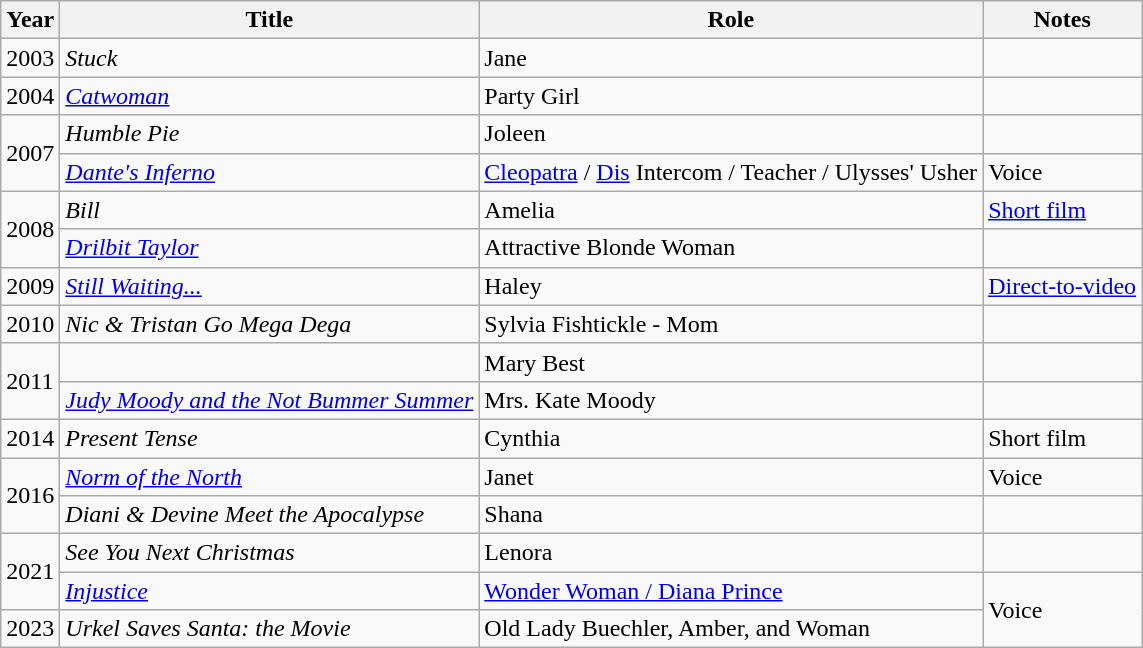<table class="wikitable sortable mw-collapsible">
<tr>
<th>Year</th>
<th>Title</th>
<th>Role</th>
<th>Notes</th>
</tr>
<tr>
<td>2003</td>
<td><em>Stuck</em></td>
<td>Jane</td>
<td></td>
</tr>
<tr>
<td>2004</td>
<td><em><a href='#'>Catwoman</a></em></td>
<td>Party Girl</td>
<td></td>
</tr>
<tr>
<td rowspan="2">2007</td>
<td><em>Humble Pie</em></td>
<td>Joleen</td>
<td></td>
</tr>
<tr>
<td><em><a href='#'>Dante's Inferno</a></em></td>
<td><a href='#'>Cleopatra</a> / <a href='#'>Dis</a> Intercom / Teacher / Ulysses' Usher</td>
<td>Voice</td>
</tr>
<tr>
<td rowspan="2">2008</td>
<td><em>Bill</em></td>
<td>Amelia</td>
<td><a href='#'>Short film</a></td>
</tr>
<tr>
<td><em><a href='#'>Drilbit Taylor</a></em></td>
<td>Attractive Blonde Woman</td>
<td></td>
</tr>
<tr>
<td>2009</td>
<td><em><a href='#'>Still Waiting...</a></em></td>
<td>Haley</td>
<td><a href='#'>Direct-to-video</a></td>
</tr>
<tr>
<td>2010</td>
<td><em>Nic & Tristan Go Mega Dega</em></td>
<td>Sylvia Fishtickle - Mom</td>
<td></td>
</tr>
<tr>
<td rowspan="2">2011</td>
<td><em></em></td>
<td>Mary Best</td>
<td></td>
</tr>
<tr>
<td><em><a href='#'>Judy Moody and the Not Bummer Summer</a></em></td>
<td>Mrs. Kate Moody</td>
<td></td>
</tr>
<tr>
<td>2014</td>
<td><em>Present Tense</em></td>
<td>Cynthia</td>
<td>Short film</td>
</tr>
<tr>
<td rowspan="2">2016</td>
<td><em><a href='#'>Norm of the North</a></em></td>
<td>Janet</td>
<td>Voice</td>
</tr>
<tr>
<td><em>Diani & Devine Meet the Apocalypse</em></td>
<td>Shana</td>
<td></td>
</tr>
<tr>
<td rowspan="2">2021</td>
<td><em>See You Next Christmas</em></td>
<td>Lenora</td>
<td></td>
</tr>
<tr>
<td><em><a href='#'>Injustice</a></em></td>
<td><a href='#'>Wonder Woman / Diana Prince</a></td>
<td Rowspan="2">Voice</td>
</tr>
<tr>
<td>2023</td>
<td><em>Urkel Saves Santa: the Movie</em></td>
<td>Old Lady Buechler, Amber, and Woman</td>
</tr>
</table>
